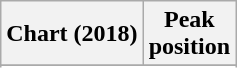<table class="wikitable sortable plainrowheaders" style="text-align:center">
<tr>
<th scope="col">Chart (2018)</th>
<th scope="col">Peak<br> position</th>
</tr>
<tr>
</tr>
<tr>
</tr>
<tr>
</tr>
</table>
